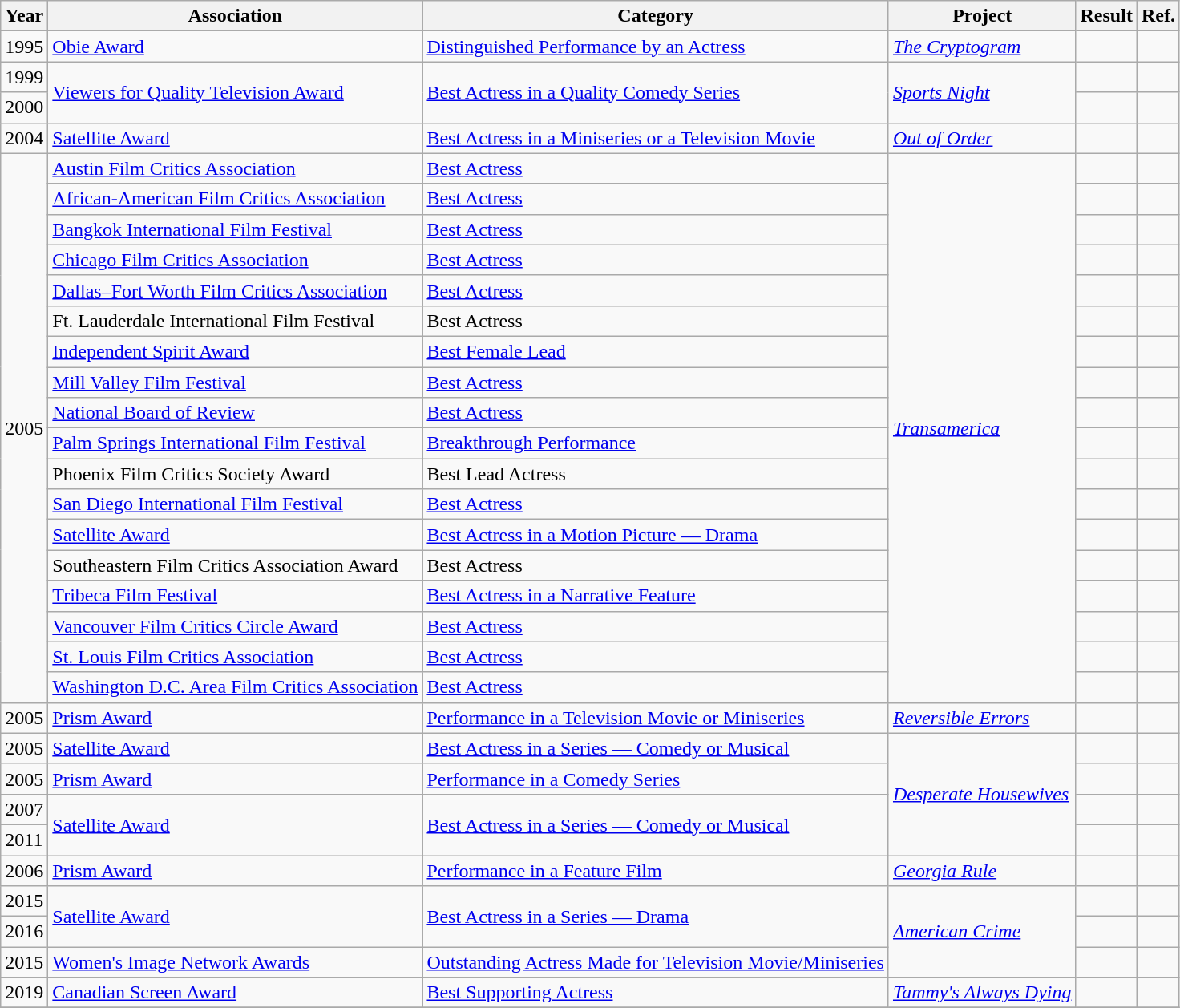<table class="wikitable sortable">
<tr>
<th>Year</th>
<th>Association</th>
<th>Category</th>
<th>Project</th>
<th>Result</th>
<th class="unsortable">Ref.</th>
</tr>
<tr>
<td>1995</td>
<td><a href='#'>Obie Award</a></td>
<td><a href='#'>Distinguished Performance by an Actress</a></td>
<td><em><a href='#'>The Cryptogram</a></em></td>
<td></td>
<td></td>
</tr>
<tr>
<td>1999</td>
<td rowspan=2><a href='#'>Viewers for Quality Television Award</a></td>
<td rowspan=2><a href='#'>Best Actress in a Quality Comedy Series</a></td>
<td rowspan=2><em><a href='#'>Sports Night</a></em></td>
<td></td>
<td></td>
</tr>
<tr>
<td>2000</td>
<td></td>
<td></td>
</tr>
<tr>
<td>2004</td>
<td><a href='#'>Satellite Award</a></td>
<td><a href='#'>Best Actress in a Miniseries or a Television Movie</a></td>
<td><em><a href='#'>Out of Order</a></em></td>
<td></td>
<td></td>
</tr>
<tr>
<td rowspan=18>2005</td>
<td><a href='#'>Austin Film Critics Association</a></td>
<td><a href='#'>Best Actress</a></td>
<td rowspan=18><em><a href='#'>Transamerica</a></em></td>
<td></td>
<td></td>
</tr>
<tr>
<td><a href='#'>African-American Film Critics Association</a></td>
<td><a href='#'>Best Actress</a></td>
<td></td>
<td></td>
</tr>
<tr>
<td><a href='#'>Bangkok International Film Festival</a></td>
<td><a href='#'>Best Actress</a></td>
<td></td>
<td></td>
</tr>
<tr>
<td><a href='#'>Chicago Film Critics Association</a></td>
<td><a href='#'>Best Actress</a></td>
<td></td>
<td></td>
</tr>
<tr>
<td><a href='#'>Dallas–Fort Worth Film Critics Association</a></td>
<td><a href='#'>Best Actress</a></td>
<td></td>
<td></td>
</tr>
<tr>
<td>Ft. Lauderdale International Film Festival</td>
<td>Best Actress</td>
<td></td>
<td></td>
</tr>
<tr>
<td><a href='#'>Independent Spirit Award</a></td>
<td><a href='#'>Best Female Lead</a></td>
<td></td>
<td></td>
</tr>
<tr>
<td><a href='#'>Mill Valley Film Festival</a></td>
<td><a href='#'>Best Actress</a></td>
<td></td>
<td></td>
</tr>
<tr>
<td><a href='#'>National Board of Review</a></td>
<td><a href='#'>Best Actress</a></td>
<td></td>
<td></td>
</tr>
<tr>
<td><a href='#'>Palm Springs International Film Festival</a></td>
<td><a href='#'>Breakthrough Performance</a></td>
<td></td>
<td></td>
</tr>
<tr>
<td>Phoenix Film Critics Society Award</td>
<td>Best Lead Actress</td>
<td></td>
<td></td>
</tr>
<tr>
<td><a href='#'>San Diego International Film Festival</a></td>
<td><a href='#'>Best Actress</a></td>
<td></td>
<td></td>
</tr>
<tr>
<td><a href='#'>Satellite Award</a></td>
<td><a href='#'>Best Actress in a Motion Picture — Drama</a></td>
<td></td>
<td></td>
</tr>
<tr>
<td>Southeastern Film Critics Association Award</td>
<td>Best Actress</td>
<td></td>
<td></td>
</tr>
<tr>
<td><a href='#'>Tribeca Film Festival</a></td>
<td><a href='#'>Best Actress in a Narrative Feature</a></td>
<td></td>
<td></td>
</tr>
<tr>
<td><a href='#'>Vancouver Film Critics Circle Award</a></td>
<td><a href='#'>Best Actress</a></td>
<td></td>
<td></td>
</tr>
<tr>
<td><a href='#'>St. Louis Film Critics Association</a></td>
<td><a href='#'>Best Actress</a></td>
<td></td>
<td></td>
</tr>
<tr>
<td><a href='#'>Washington D.C. Area Film Critics Association</a></td>
<td><a href='#'>Best Actress</a></td>
<td></td>
<td></td>
</tr>
<tr>
<td>2005</td>
<td><a href='#'>Prism Award</a></td>
<td><a href='#'>Performance in a Television Movie or Miniseries</a></td>
<td><em><a href='#'>Reversible Errors</a></em></td>
<td></td>
<td></td>
</tr>
<tr>
<td>2005</td>
<td><a href='#'>Satellite Award</a></td>
<td><a href='#'>Best Actress in a Series — Comedy or Musical</a></td>
<td rowspan=4><em><a href='#'>Desperate Housewives</a></em></td>
<td></td>
<td></td>
</tr>
<tr>
<td>2005</td>
<td><a href='#'>Prism Award</a></td>
<td><a href='#'>Performance in a Comedy Series</a></td>
<td></td>
<td></td>
</tr>
<tr>
<td>2007</td>
<td rowspan=2><a href='#'>Satellite Award</a></td>
<td rowspan=2><a href='#'>Best Actress in a Series — Comedy or Musical</a></td>
<td></td>
<td></td>
</tr>
<tr>
<td>2011</td>
<td></td>
<td></td>
</tr>
<tr>
<td>2006</td>
<td><a href='#'>Prism Award</a></td>
<td><a href='#'>Performance in a Feature Film</a></td>
<td><em><a href='#'>Georgia Rule</a></em></td>
<td></td>
<td></td>
</tr>
<tr>
<td>2015</td>
<td rowspan=2><a href='#'>Satellite Award</a></td>
<td rowspan=2><a href='#'>Best Actress in a Series — Drama</a></td>
<td rowspan=3><em><a href='#'>American Crime</a></em></td>
<td></td>
<td></td>
</tr>
<tr>
<td>2016</td>
<td></td>
<td></td>
</tr>
<tr>
<td>2015</td>
<td><a href='#'>Women's Image Network Awards</a></td>
<td><a href='#'>Outstanding Actress Made for Television Movie/Miniseries</a></td>
<td></td>
<td></td>
</tr>
<tr>
<td>2019</td>
<td><a href='#'>Canadian Screen Award</a></td>
<td><a href='#'>Best Supporting Actress</a></td>
<td><em><a href='#'>Tammy's Always Dying</a></em></td>
<td></td>
<td></td>
</tr>
<tr>
</tr>
</table>
